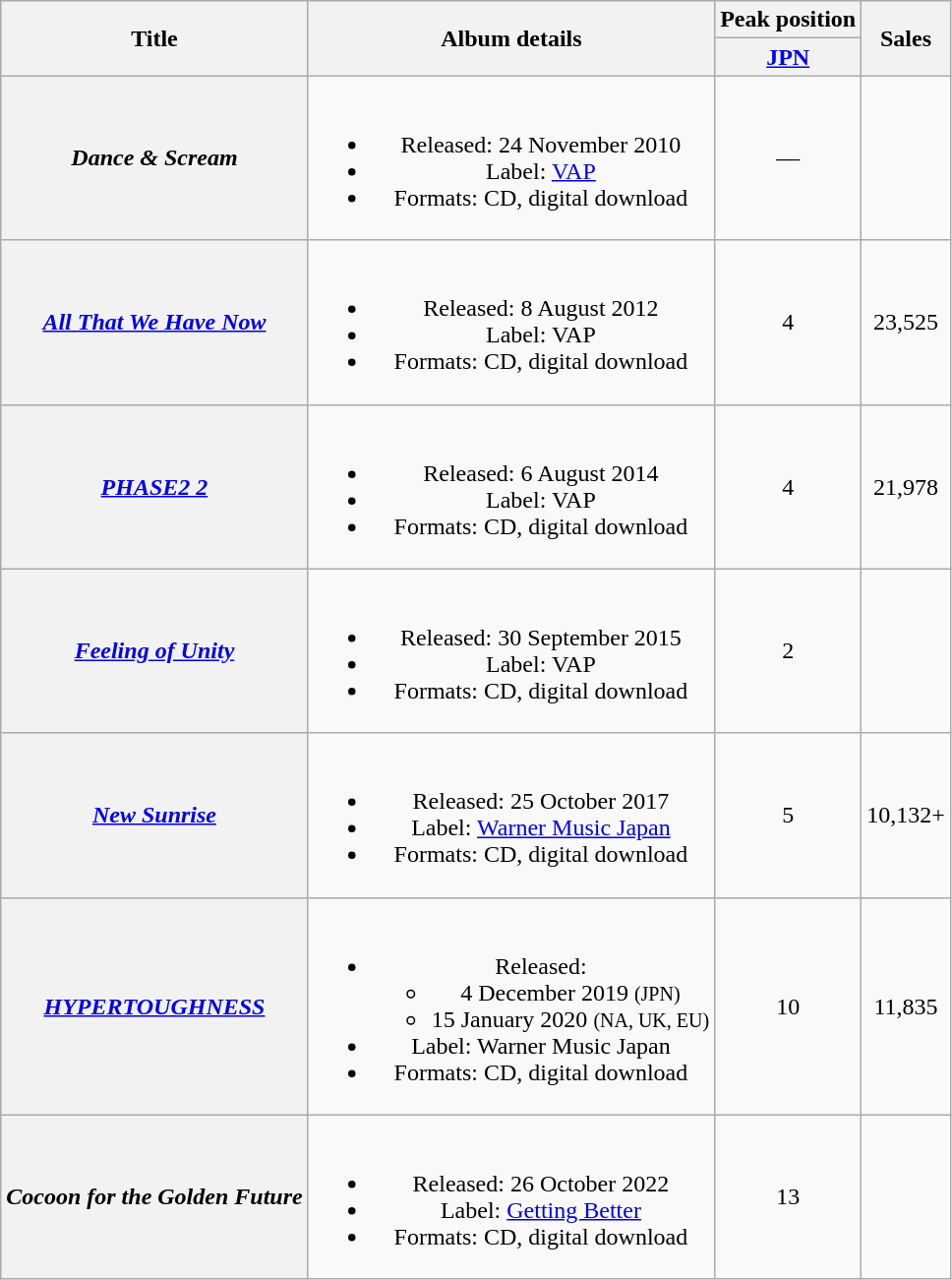<table class="wikitable plainrowheaders" style="text-align:center">
<tr>
<th scope="col" rowspan="2">Title</th>
<th scope="col" rowspan="2">Album details</th>
<th scope="col" colspan="1">Peak position</th>
<th scope="col" rowspan="2">Sales</th>
</tr>
<tr>
<th scope="col"><a href='#'>JPN</a><br></th>
</tr>
<tr>
<th scope="row"><em>Dance & Scream</em></th>
<td><br><ul><li>Released: 24 November 2010</li><li>Label: <a href='#'>VAP</a></li><li>Formats: CD, digital download</li></ul></td>
<td align="center">—</td>
<td></td>
</tr>
<tr>
<th scope="row"><em><a href='#'>All That We Have Now</a></em></th>
<td><br><ul><li>Released: 8 August 2012</li><li>Label: VAP</li><li>Formats: CD, digital download</li></ul></td>
<td align="center">4</td>
<td>23,525</td>
</tr>
<tr>
<th scope="row"><em><a href='#'>PHASE2 2</a></em></th>
<td><br><ul><li>Released: 6 August 2014</li><li>Label: VAP</li><li>Formats: CD, digital download</li></ul></td>
<td align="center">4</td>
<td>21,978</td>
</tr>
<tr>
<th scope="row"><em><a href='#'>Feeling of Unity</a></em></th>
<td><br><ul><li>Released: 30 September 2015</li><li>Label: VAP</li><li>Formats: CD, digital download</li></ul></td>
<td align="center">2</td>
<td></td>
</tr>
<tr>
<th scope="row"><em><a href='#'>New Sunrise</a></em></th>
<td><br><ul><li>Released: 25 October 2017</li><li>Label: <a href='#'>Warner Music Japan</a></li><li>Formats: CD, digital download</li></ul></td>
<td align="center">5</td>
<td align="center">10,132+</td>
</tr>
<tr>
<th scope="row"><em><a href='#'>HYPERTOUGHNESS</a></em></th>
<td><br><ul><li>Released:<ul><li>4 December 2019 <small>(JPN)</small></li><li>15 January 2020 <small>(NA, UK, EU)</small></li></ul></li><li>Label: Warner Music Japan</li><li>Formats: CD, digital download</li></ul></td>
<td align="center">10</td>
<td align="center">11,835</td>
</tr>
<tr>
<th scope="row"><em>Cocoon for the Golden Future</em></th>
<td><br><ul><li>Released: 26 October 2022</li><li>Label: <a href='#'>Getting Better</a></li><li>Formats: CD, digital download</li></ul></td>
<td align="center">13</td>
<td></td>
</tr>
</table>
